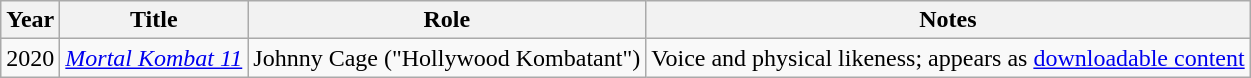<table class="wikitable sortable">
<tr>
<th>Year</th>
<th>Title</th>
<th>Role</th>
<th class="unsortable">Notes</th>
</tr>
<tr>
<td>2020</td>
<td><em><a href='#'>Mortal Kombat 11</a></em></td>
<td>Johnny Cage ("Hollywood Kombatant")</td>
<td>Voice and physical likeness; appears as <a href='#'>downloadable content</a></td>
</tr>
</table>
